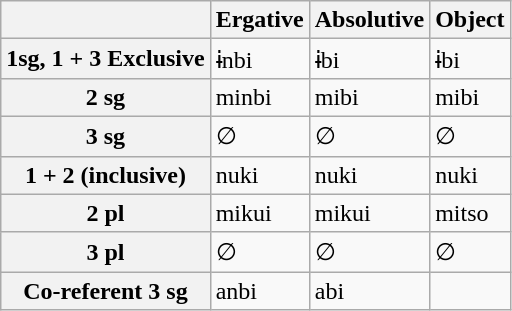<table class="wikitable">
<tr>
<th></th>
<th>Ergative</th>
<th>Absolutive</th>
<th>Object</th>
</tr>
<tr>
<th>1sg, 1 + 3 Exclusive</th>
<td>ɨnbi</td>
<td>ɨbi</td>
<td>ɨbi</td>
</tr>
<tr>
<th>2 sg</th>
<td>minbi</td>
<td>mibi</td>
<td>mibi</td>
</tr>
<tr>
<th>3 sg</th>
<td>∅</td>
<td>∅</td>
<td>∅</td>
</tr>
<tr>
<th>1 + 2 (inclusive)</th>
<td>nuki</td>
<td>nuki</td>
<td>nuki</td>
</tr>
<tr>
<th>2 pl</th>
<td>mikui</td>
<td>mikui</td>
<td>mitso</td>
</tr>
<tr>
<th>3 pl</th>
<td>∅</td>
<td>∅</td>
<td>∅</td>
</tr>
<tr>
<th>Co-referent 3 sg</th>
<td>anbi</td>
<td>abi</td>
<td></td>
</tr>
</table>
